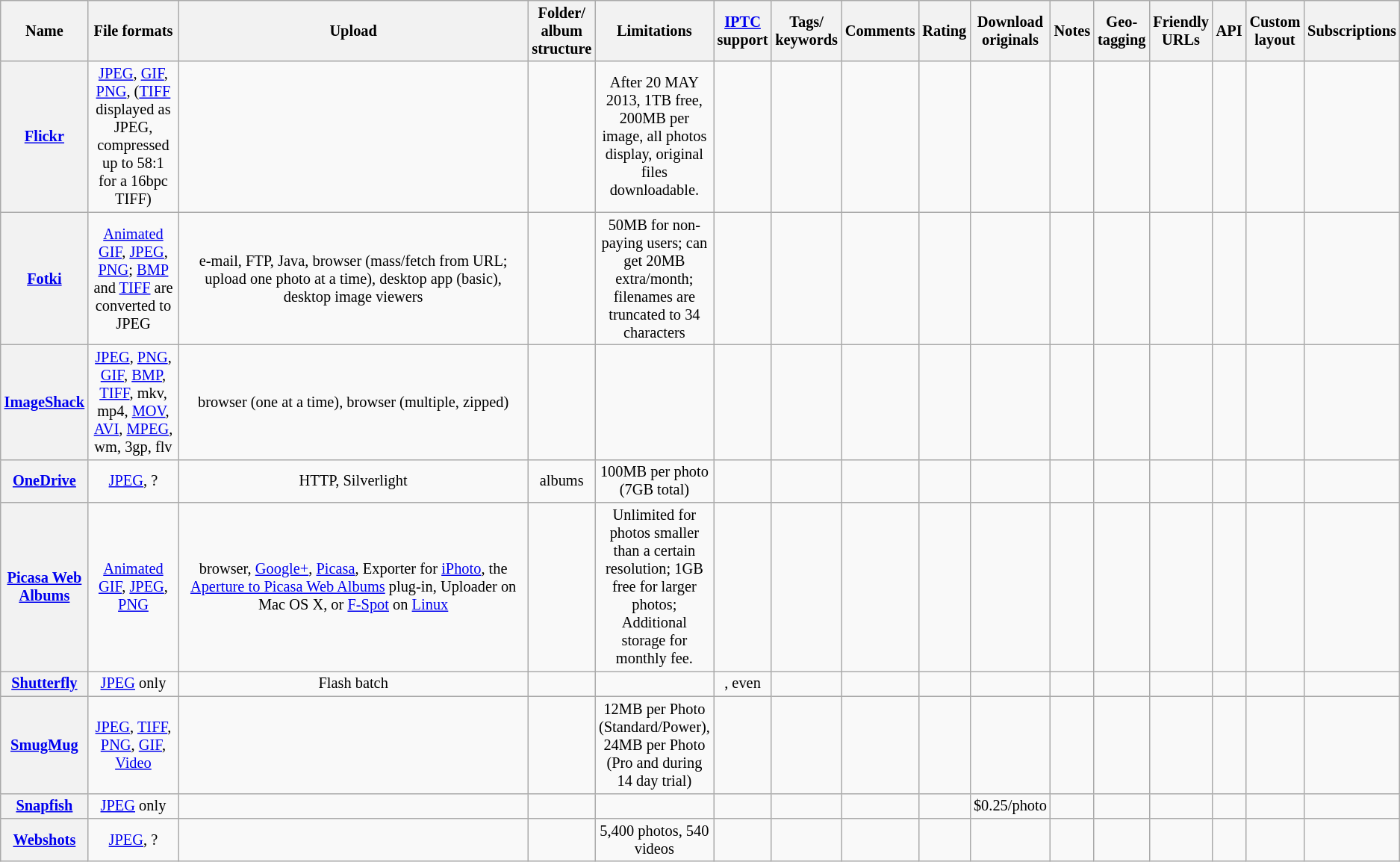<table class="wikitable sortable sticky-table-row1 sticky-table-col1" style="text-align: center; font-size: 85%">
<tr>
<th>Name</th>
<th style="width:50em;">File formats</th>
<th style="width:25%;">Upload</th>
<th>Folder/ album structure</th>
<th>Limitations</th>
<th><a href='#'>IPTC</a> support</th>
<th>Tags/ keywords</th>
<th>Comments</th>
<th>Rating</th>
<th>Download originals</th>
<th>Notes</th>
<th>Geo- tagging</th>
<th>Friendly URLs</th>
<th>API</th>
<th>Custom layout</th>
<th>Subscriptions</th>
</tr>
<tr>
<th><a href='#'>Flickr</a></th>
<td><a href='#'>JPEG</a>, <a href='#'>GIF</a>, <a href='#'>PNG</a>, (<a href='#'>TIFF</a> displayed as JPEG, compressed up to 58:1 for a 16bpc TIFF)</td>
<td></td>
<td></td>
<td> After 20 MAY 2013, 1TB free, 200MB per image, all photos display, original files downloadable.</td>
<td></td>
<td></td>
<td></td>
<td></td>
<td></td>
<td></td>
<td></td>
<td></td>
<td></td>
<td></td>
<td></td>
</tr>
<tr>
<th><a href='#'>Fotki</a></th>
<td><a href='#'>Animated GIF</a>, <a href='#'>JPEG</a>, <a href='#'>PNG</a>; <a href='#'>BMP</a> and <a href='#'>TIFF</a> are converted to JPEG</td>
<td>e-mail, FTP, Java, browser (mass/fetch from URL; upload one photo at a time), desktop app (basic), desktop image viewers</td>
<td></td>
<td>50MB for non-paying users; can get 20MB extra/month; filenames are truncated to 34 characters</td>
<td></td>
<td></td>
<td></td>
<td></td>
<td></td>
<td></td>
<td></td>
<td></td>
<td></td>
<td></td>
<td></td>
</tr>
<tr>
<th><a href='#'>ImageShack</a> </th>
<td><a href='#'>JPEG</a>, <a href='#'>PNG</a>, <a href='#'>GIF</a>, <a href='#'>BMP</a>, <a href='#'>TIFF</a>, mkv, mp4, <a href='#'>MOV</a>, <a href='#'>AVI</a>, <a href='#'>MPEG</a>, wm, 3gp, flv</td>
<td>browser (one at a time), browser (multiple, zipped)</td>
<td></td>
<td></td>
<td></td>
<td></td>
<td></td>
<td></td>
<td></td>
<td></td>
<td></td>
<td></td>
<td></td>
<td></td>
<td></td>
</tr>
<tr>
<th><a href='#'>OneDrive</a></th>
<td><a href='#'>JPEG</a>, ?</td>
<td>HTTP, Silverlight</td>
<td>albums</td>
<td>100MB per photo (7GB total)</td>
<td></td>
<td></td>
<td></td>
<td></td>
<td></td>
<td></td>
<td></td>
<td></td>
<td></td>
<td></td>
<td></td>
</tr>
<tr>
<th><a href='#'>Picasa Web Albums</a></th>
<td><a href='#'>Animated GIF</a>, <a href='#'>JPEG</a>, <a href='#'>PNG</a></td>
<td>browser, <a href='#'>Google+</a>, <a href='#'>Picasa</a>, Exporter for <a href='#'>iPhoto</a>, the <a href='#'>Aperture to Picasa Web Albums</a> plug-in, Uploader on Mac OS X, or <a href='#'>F-Spot</a> on <a href='#'>Linux</a></td>
<td></td>
<td>Unlimited for photos smaller than a certain resolution; 1GB free for larger photos; Additional storage for monthly fee.</td>
<td></td>
<td></td>
<td></td>
<td></td>
<td></td>
<td></td>
<td></td>
<td></td>
<td></td>
<td></td>
<td></td>
</tr>
<tr>
<th><a href='#'>Shutterfly</a></th>
<td><a href='#'>JPEG</a> only</td>
<td>Flash batch</td>
<td></td>
<td></td>
<td>, even </td>
<td></td>
<td></td>
<td></td>
<td></td>
<td></td>
<td></td>
<td></td>
<td></td>
<td></td>
<td></td>
</tr>
<tr>
<th><a href='#'>SmugMug</a></th>
<td><a href='#'>JPEG</a>, <a href='#'>TIFF</a>, <a href='#'>PNG</a>, <a href='#'>GIF</a>, <a href='#'>Video</a></td>
<td></td>
<td></td>
<td>12MB per Photo (Standard/Power), 24MB per Photo (Pro and during 14 day trial)</td>
<td></td>
<td></td>
<td></td>
<td></td>
<td></td>
<td></td>
<td></td>
<td></td>
<td></td>
<td></td>
<td></td>
</tr>
<tr>
<th><a href='#'>Snapfish</a></th>
<td><a href='#'>JPEG</a> only</td>
<td></td>
<td></td>
<td></td>
<td></td>
<td></td>
<td></td>
<td></td>
<td>$0.25/photo</td>
<td></td>
<td></td>
<td></td>
<td></td>
<td></td>
<td></td>
</tr>
<tr>
<th><a href='#'>Webshots</a></th>
<td><a href='#'>JPEG</a>, ?</td>
<td></td>
<td></td>
<td> 5,400 photos, 540 videos</td>
<td></td>
<td></td>
<td></td>
<td></td>
<td></td>
<td></td>
<td></td>
<td></td>
<td></td>
<td></td>
<td></td>
</tr>
</table>
